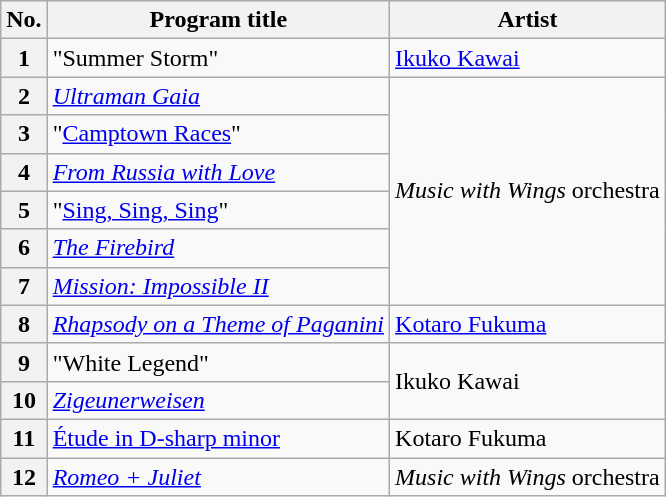<table class="wikitable" style="float:left; margin-right:1em;">
<tr>
<th scope=col>No.</th>
<th scope=col>Program title</th>
<th scope=col>Artist</th>
</tr>
<tr>
<th scope=row>1</th>
<td>"Summer Storm"</td>
<td><a href='#'>Ikuko Kawai</a> </td>
</tr>
<tr>
<th scope=row>2</th>
<td><em><a href='#'>Ultraman Gaia</a></em></td>
<td rowspan=6><em>Music with Wings</em> orchestra</td>
</tr>
<tr>
<th scope=row>3</th>
<td>"<a href='#'>Camptown Races</a>"</td>
</tr>
<tr>
<th scope=row>4</th>
<td><em><a href='#'>From Russia with Love</a></em></td>
</tr>
<tr>
<th scope=row>5</th>
<td>"<a href='#'>Sing, Sing, Sing</a>"</td>
</tr>
<tr>
<th scope=row>6</th>
<td><em><a href='#'>The Firebird</a></em></td>
</tr>
<tr>
<th scope=row>7</th>
<td><em><a href='#'>Mission: Impossible II</a></em></td>
</tr>
<tr>
<th scope=row>8</th>
<td><em><a href='#'>Rhapsody on a Theme of Paganini</a></em></td>
<td><a href='#'>Kotaro Fukuma</a> </td>
</tr>
<tr>
<th scope=row>9</th>
<td>"White Legend"</td>
<td rowspan=2>Ikuko Kawai </td>
</tr>
<tr>
<th scope=row>10</th>
<td><em><a href='#'>Zigeunerweisen</a></em></td>
</tr>
<tr>
<th scope=row>11</th>
<td><a href='#'>Étude in D-sharp minor</a></td>
<td>Kotaro Fukuma </td>
</tr>
<tr>
<th scope=row>12</th>
<td><em><a href='#'>Romeo + Juliet</a></em></td>
<td><em>Music with Wings</em> orchestra</td>
</tr>
</table>
